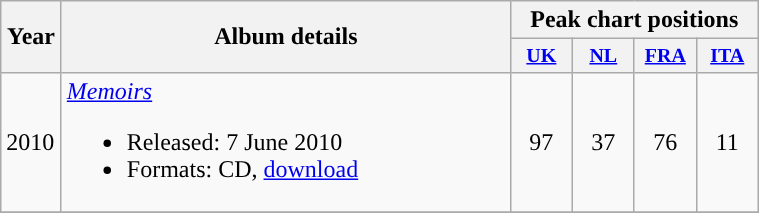<table class="wikitable">
<tr>
<th rowspan="2" width="33">Year</th>
<th rowspan="2" width="292">Album details</th>
<th colspan="10">Peak chart positions</th>
</tr>
<tr style="font-size:smaller;">
<th width="35"><a href='#'>UK</a></th>
<th width="35"><a href='#'>NL</a></th>
<th width="35"><a href='#'>FRA</a></th>
<th width="35£"><a href='#'>ITA</a></th>
</tr>
<tr>
<td>2010</td>
<td><em><a href='#'>Memoirs</a></em><br><ul><li>Released: 7 June 2010</li><li>Formats: CD, <a href='#'>download</a></li></ul></td>
<td valign="center" align="center">97</td>
<td valign="center" align="center">37</td>
<td valign="center" align="center">76</td>
<td valign="center" align="center">11</td>
</tr>
<tr>
</tr>
</table>
